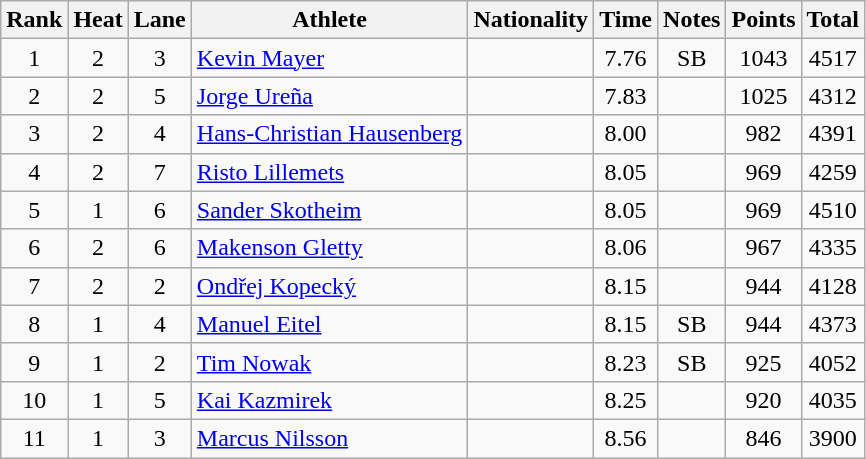<table class="wikitable sortable" style="text-align:center">
<tr>
<th>Rank</th>
<th>Heat</th>
<th>Lane</th>
<th>Athlete</th>
<th>Nationality</th>
<th>Time</th>
<th>Notes</th>
<th>Points</th>
<th>Total</th>
</tr>
<tr>
<td>1</td>
<td>2</td>
<td>3</td>
<td align=left><a href='#'>Kevin Mayer</a></td>
<td align=left></td>
<td>7.76</td>
<td>SB</td>
<td>1043</td>
<td>4517</td>
</tr>
<tr>
<td>2</td>
<td>2</td>
<td>5</td>
<td align=left><a href='#'>Jorge Ureña</a></td>
<td align=left></td>
<td>7.83</td>
<td></td>
<td>1025</td>
<td>4312</td>
</tr>
<tr>
<td>3</td>
<td>2</td>
<td>4</td>
<td align=left><a href='#'>Hans-Christian Hausenberg</a></td>
<td align=left></td>
<td>8.00</td>
<td></td>
<td>982</td>
<td>4391</td>
</tr>
<tr>
<td>4</td>
<td>2</td>
<td>7</td>
<td align=left><a href='#'>Risto Lillemets</a></td>
<td align=left></td>
<td>8.05</td>
<td></td>
<td>969</td>
<td>4259</td>
</tr>
<tr>
<td>5</td>
<td>1</td>
<td>6</td>
<td align=left><a href='#'>Sander Skotheim</a></td>
<td align=left></td>
<td>8.05</td>
<td></td>
<td>969</td>
<td>4510</td>
</tr>
<tr>
<td>6</td>
<td>2</td>
<td>6</td>
<td align=left><a href='#'>Makenson Gletty</a></td>
<td align=left></td>
<td>8.06</td>
<td></td>
<td>967</td>
<td>4335</td>
</tr>
<tr>
<td>7</td>
<td>2</td>
<td>2</td>
<td align=left><a href='#'>Ondřej Kopecký</a></td>
<td align=left></td>
<td>8.15</td>
<td></td>
<td>944</td>
<td>4128</td>
</tr>
<tr>
<td>8</td>
<td>1</td>
<td>4</td>
<td align=left><a href='#'>Manuel Eitel</a></td>
<td align=left></td>
<td>8.15</td>
<td>SB</td>
<td>944</td>
<td>4373</td>
</tr>
<tr>
<td>9</td>
<td>1</td>
<td>2</td>
<td align=left><a href='#'>Tim Nowak</a></td>
<td align=left></td>
<td>8.23</td>
<td>SB</td>
<td>925</td>
<td>4052</td>
</tr>
<tr>
<td>10</td>
<td>1</td>
<td>5</td>
<td align=left><a href='#'>Kai Kazmirek</a></td>
<td align=left></td>
<td>8.25</td>
<td></td>
<td>920</td>
<td>4035</td>
</tr>
<tr>
<td>11</td>
<td>1</td>
<td>3</td>
<td align=left><a href='#'>Marcus Nilsson</a></td>
<td align=left></td>
<td>8.56</td>
<td></td>
<td>846</td>
<td>3900</td>
</tr>
</table>
